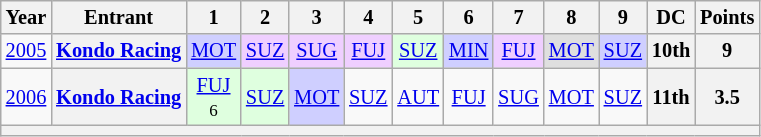<table class="wikitable" style="text-align:center; font-size:85%">
<tr>
<th>Year</th>
<th>Entrant</th>
<th>1</th>
<th>2</th>
<th>3</th>
<th>4</th>
<th>5</th>
<th>6</th>
<th>7</th>
<th>8</th>
<th>9</th>
<th>DC</th>
<th>Points</th>
</tr>
<tr>
<td><a href='#'>2005</a></td>
<th nowrap><a href='#'>Kondo Racing</a></th>
<td style="background:#CFCFFF;"><a href='#'>MOT</a><br></td>
<td style="background:#EFCFFF;"><a href='#'>SUZ</a><br></td>
<td style="background:#EFCFFF;"><a href='#'>SUG</a><br></td>
<td style="background:#EFCFFF;"><a href='#'>FUJ</a><br></td>
<td style="background:#DFFFDF;"><a href='#'>SUZ</a><br></td>
<td style="background:#CFCFFF;"><a href='#'>MIN</a><br></td>
<td style="background:#EFCFFF;"><a href='#'>FUJ</a><br></td>
<td style="background:#DFDFDF;"><a href='#'>MOT</a><br></td>
<td style="background:#CFCFFF;"><a href='#'>SUZ</a><br></td>
<th>10th</th>
<th>9</th>
</tr>
<tr>
<td><a href='#'>2006</a></td>
<th nowrap><a href='#'>Kondo Racing</a></th>
<td style="background:#DFFFDF;"><a href='#'>FUJ</a><br><small>6</small></td>
<td style="background:#DFFFDF;"><a href='#'>SUZ</a><br></td>
<td style="background:#CFCFFF;"><a href='#'>MOT</a><br></td>
<td><a href='#'>SUZ</a></td>
<td><a href='#'>AUT</a></td>
<td><a href='#'>FUJ</a></td>
<td><a href='#'>SUG</a></td>
<td><a href='#'>MOT</a></td>
<td><a href='#'>SUZ</a></td>
<th>11th</th>
<th>3.5</th>
</tr>
<tr>
<th colspan="13"></th>
</tr>
</table>
